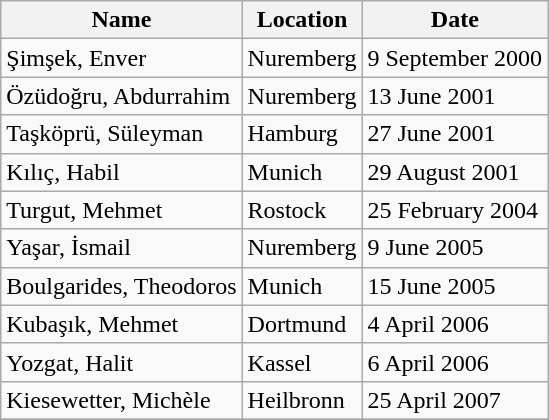<table class="wikitable sortable">
<tr>
<th>Name</th>
<th>Location</th>
<th>Date</th>
</tr>
<tr>
<td>Şimşek, Enver</td>
<td>Nuremberg</td>
<td>9 September 2000</td>
</tr>
<tr>
<td>Özüdoğru, Abdurrahim</td>
<td>Nuremberg</td>
<td>13 June 2001</td>
</tr>
<tr>
<td>Taşköprü, Süleyman</td>
<td>Hamburg</td>
<td>27 June 2001</td>
</tr>
<tr>
<td>Kılıç, Habil</td>
<td>Munich</td>
<td>29 August 2001</td>
</tr>
<tr>
<td>Turgut, Mehmet</td>
<td>Rostock</td>
<td>25 February 2004</td>
</tr>
<tr>
<td>Yaşar, İsmail</td>
<td>Nuremberg</td>
<td>9 June 2005</td>
</tr>
<tr>
<td>Boulgarides, Theodoros</td>
<td>Munich</td>
<td>15 June 2005</td>
</tr>
<tr>
<td>Kubaşık, Mehmet</td>
<td>Dortmund</td>
<td>4 April 2006</td>
</tr>
<tr>
<td>Yozgat, Halit</td>
<td>Kassel</td>
<td>6 April 2006</td>
</tr>
<tr>
<td>Kiesewetter, Michèle</td>
<td>Heilbronn</td>
<td>25 April 2007</td>
</tr>
<tr>
</tr>
</table>
